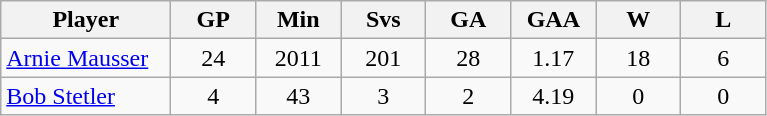<table class="wikitable">
<tr>
<th bgcolor="#DDDDFF" width="20%">Player</th>
<th bgcolor="#DDDDFF" width="10%">GP</th>
<th bgcolor="#DDDDFF" width="10%">Min</th>
<th bgcolor="#DDDDFF" width="10%">Svs</th>
<th bgcolor="#DDDDFF" width="10%">GA</th>
<th bgcolor="#DDDDFF" width="10%">GAA</th>
<th bgcolor="#DDDDFF" width="10%">W</th>
<th bgcolor="#DDDDFF" width="10%">L</th>
</tr>
<tr align=center>
<td align=left><a href='#'>Arnie Mausser</a></td>
<td>24</td>
<td>2011</td>
<td>201</td>
<td>28</td>
<td>1.17</td>
<td>18</td>
<td>6</td>
</tr>
<tr align=center>
<td align=left><a href='#'>Bob Stetler</a></td>
<td>4</td>
<td>43</td>
<td>3</td>
<td>2</td>
<td>4.19</td>
<td>0</td>
<td>0</td>
</tr>
</table>
